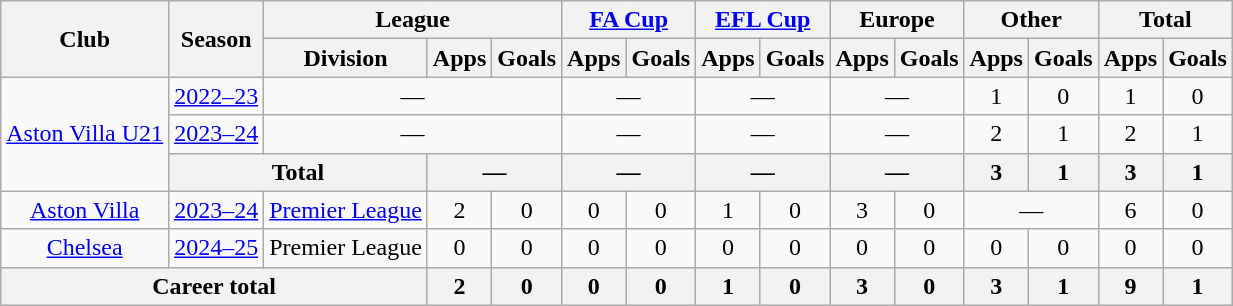<table class=wikitable style=text-align:center>
<tr>
<th rowspan=2>Club</th>
<th rowspan=2>Season</th>
<th colspan=3>League</th>
<th colspan=2><a href='#'>FA Cup</a></th>
<th colspan=2><a href='#'>EFL Cup</a></th>
<th colspan=2>Europe</th>
<th colspan=2>Other</th>
<th colspan=2>Total</th>
</tr>
<tr>
<th>Division</th>
<th>Apps</th>
<th>Goals</th>
<th>Apps</th>
<th>Goals</th>
<th>Apps</th>
<th>Goals</th>
<th>Apps</th>
<th>Goals</th>
<th>Apps</th>
<th>Goals</th>
<th>Apps</th>
<th>Goals</th>
</tr>
<tr>
<td rowspan="3"><a href='#'>Aston Villa U21</a></td>
<td><a href='#'>2022–23</a></td>
<td colspan=3>—</td>
<td colspan=2>—</td>
<td colspan=2>—</td>
<td colspan=2>—</td>
<td>1</td>
<td>0</td>
<td>1</td>
<td>0</td>
</tr>
<tr>
<td><a href='#'>2023–24</a></td>
<td colspan=3>—</td>
<td colspan=2>—</td>
<td colspan=2>—</td>
<td colspan=2>—</td>
<td>2</td>
<td>1</td>
<td>2</td>
<td>1</td>
</tr>
<tr>
<th colspan="2">Total</th>
<th colspan=2>—</th>
<th colspan=2>—</th>
<th colspan=2>—</th>
<th colspan=2>—</th>
<th>3</th>
<th>1</th>
<th>3</th>
<th>1</th>
</tr>
<tr>
<td><a href='#'>Aston Villa</a></td>
<td><a href='#'>2023–24</a></td>
<td><a href='#'>Premier League</a></td>
<td>2</td>
<td>0</td>
<td>0</td>
<td>0</td>
<td>1</td>
<td>0</td>
<td>3</td>
<td>0</td>
<td colspan=2>—</td>
<td>6</td>
<td>0</td>
</tr>
<tr>
<td><a href='#'>Chelsea</a></td>
<td><a href='#'>2024–25</a></td>
<td>Premier League</td>
<td>0</td>
<td>0</td>
<td>0</td>
<td>0</td>
<td>0</td>
<td>0</td>
<td>0</td>
<td>0</td>
<td>0</td>
<td>0</td>
<td>0</td>
<td>0</td>
</tr>
<tr>
<th colspan="3">Career total</th>
<th>2</th>
<th>0</th>
<th>0</th>
<th>0</th>
<th>1</th>
<th>0</th>
<th>3</th>
<th>0</th>
<th>3</th>
<th>1</th>
<th>9</th>
<th>1</th>
</tr>
</table>
